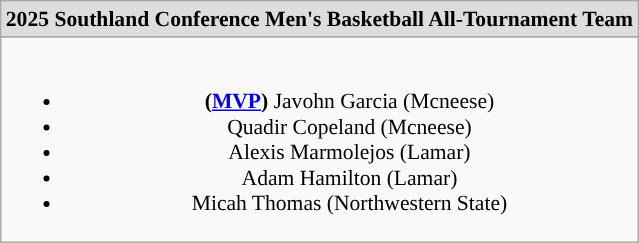<table class="wikitable" style="white-space:nowrap; font-size:90%;">
<tr>
<td colspan="2" style="text-align:center; background:#ddd;"><strong>2025 Southland Conference Men's Basketball All-Tournament Team</strong> </td>
</tr>
<tr>
</tr>
<tr>
<td style="text-align:center;"><br><ul><li><strong> (<a href='#'>MVP</a>)</strong> Javohn Garcia (Mcneese)</li><li>Quadir Copeland (Mcneese) </li><li>Alexis Marmolejos (Lamar) </li><li>Adam Hamilton (Lamar) </li><li>Micah Thomas (Northwestern State) </li></ul></td>
</tr>
</table>
